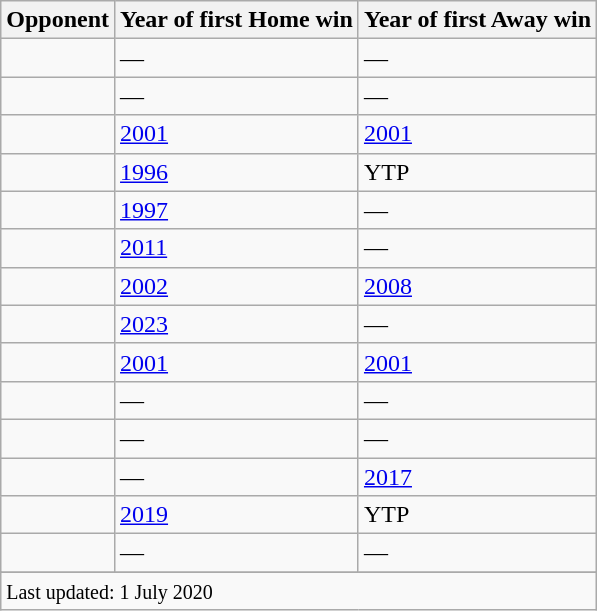<table class="wikitable plainrowheaders sortable">
<tr>
<th>Opponent</th>
<th>Year of first Home win</th>
<th>Year of first Away win</th>
</tr>
<tr>
<td></td>
<td>—</td>
<td>—</td>
</tr>
<tr>
<td></td>
<td>—</td>
<td>—</td>
</tr>
<tr>
<td></td>
<td><a href='#'>2001</a></td>
<td><a href='#'>2001</a></td>
</tr>
<tr>
<td></td>
<td><a href='#'>1996</a></td>
<td>YTP</td>
</tr>
<tr>
<td></td>
<td><a href='#'>1997</a></td>
<td>—</td>
</tr>
<tr>
<td></td>
<td><a href='#'>2011</a></td>
<td>—</td>
</tr>
<tr>
<td></td>
<td><a href='#'>2002</a></td>
<td><a href='#'>2008</a></td>
</tr>
<tr>
<td></td>
<td><a href='#'>2023</a></td>
<td>—</td>
</tr>
<tr>
<td></td>
<td><a href='#'>2001</a></td>
<td><a href='#'>2001</a></td>
</tr>
<tr>
<td></td>
<td>—</td>
<td>—</td>
</tr>
<tr>
<td></td>
<td>—</td>
<td>—</td>
</tr>
<tr>
<td></td>
<td>—</td>
<td><a href='#'>2017</a></td>
</tr>
<tr>
<td></td>
<td><a href='#'>2019</a></td>
<td>YTP</td>
</tr>
<tr>
<td></td>
<td>—</td>
<td>—</td>
</tr>
<tr>
</tr>
<tr class=sortbottom>
<td colspan=3><small>Last updated: 1 July 2020</small></td>
</tr>
</table>
